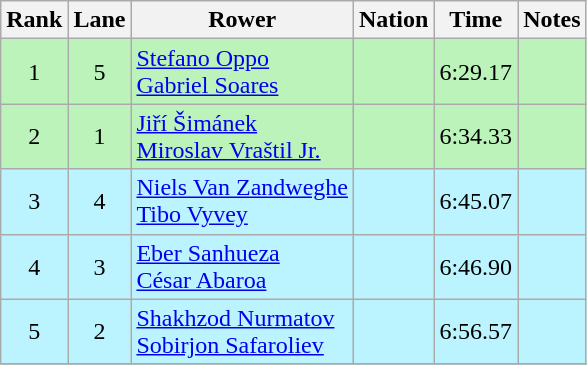<table class="wikitable sortable" style="text-align:center">
<tr>
<th>Rank</th>
<th>Lane</th>
<th>Rower</th>
<th>Nation</th>
<th>Time</th>
<th>Notes</th>
</tr>
<tr bgcolor=bbf3bb>
<td>1</td>
<td>5</td>
<td align=left><a href='#'>Stefano Oppo</a><br><a href='#'>Gabriel Soares</a></td>
<td align=left></td>
<td>6:29.17</td>
<td></td>
</tr>
<tr bgcolor=bbf3bb>
<td>2</td>
<td>1</td>
<td align=left><a href='#'>Jiří Šimánek</a><br><a href='#'>Miroslav Vraštil Jr.</a></td>
<td align=left></td>
<td>6:34.33</td>
<td></td>
</tr>
<tr bgcolor=bbf3ff>
<td>3</td>
<td>4</td>
<td align=left><a href='#'>Niels Van Zandweghe</a><br><a href='#'>Tibo Vyvey</a></td>
<td align=left></td>
<td>6:45.07</td>
<td></td>
</tr>
<tr bgcolor=bbf3ff>
<td>4</td>
<td>3</td>
<td align=left><a href='#'>Eber Sanhueza</a><br><a href='#'>César Abaroa</a></td>
<td align=left></td>
<td>6:46.90</td>
<td></td>
</tr>
<tr bgcolor=bbf3ff>
<td>5</td>
<td>2</td>
<td align=left><a href='#'>Shakhzod Nurmatov</a><br><a href='#'>Sobirjon Safaroliev</a></td>
<td align=left></td>
<td>6:56.57</td>
<td></td>
</tr>
<tr bgcolor=bbf3ff>
</tr>
</table>
